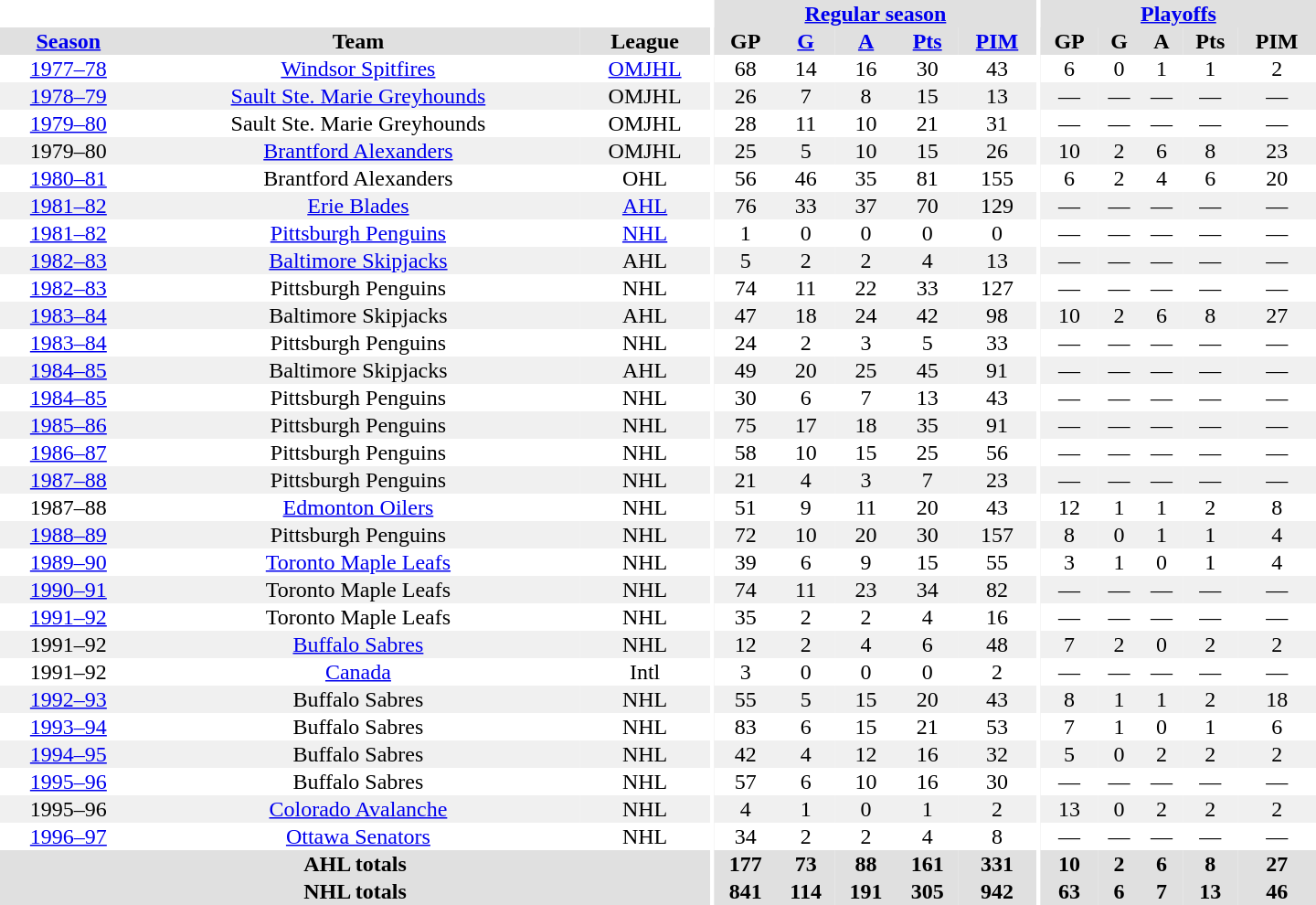<table border="0" cellpadding="1" cellspacing="0" style="text-align:center; width:60em">
<tr bgcolor="#e0e0e0">
<th colspan="3"  bgcolor="#ffffff"></th>
<th rowspan="99" bgcolor="#ffffff"></th>
<th colspan="5"><a href='#'>Regular season</a></th>
<th rowspan="99" bgcolor="#ffffff"></th>
<th colspan="5"><a href='#'>Playoffs</a></th>
</tr>
<tr bgcolor="#e0e0e0">
<th><a href='#'>Season</a></th>
<th>Team</th>
<th>League</th>
<th>GP</th>
<th><a href='#'>G</a></th>
<th><a href='#'>A</a></th>
<th><a href='#'>Pts</a></th>
<th><a href='#'>PIM</a></th>
<th>GP</th>
<th>G</th>
<th>A</th>
<th>Pts</th>
<th>PIM</th>
</tr>
<tr>
<td><a href='#'>1977–78</a></td>
<td><a href='#'>Windsor Spitfires</a></td>
<td><a href='#'>OMJHL</a></td>
<td>68</td>
<td>14</td>
<td>16</td>
<td>30</td>
<td>43</td>
<td>6</td>
<td>0</td>
<td>1</td>
<td>1</td>
<td>2</td>
</tr>
<tr bgcolor="#f0f0f0">
<td><a href='#'>1978–79</a></td>
<td><a href='#'>Sault Ste. Marie Greyhounds</a></td>
<td>OMJHL</td>
<td>26</td>
<td>7</td>
<td>8</td>
<td>15</td>
<td>13</td>
<td>—</td>
<td>—</td>
<td>—</td>
<td>—</td>
<td>—</td>
</tr>
<tr>
<td><a href='#'>1979–80</a></td>
<td>Sault Ste. Marie Greyhounds</td>
<td>OMJHL</td>
<td>28</td>
<td>11</td>
<td>10</td>
<td>21</td>
<td>31</td>
<td>—</td>
<td>—</td>
<td>—</td>
<td>—</td>
<td>—</td>
</tr>
<tr bgcolor="#f0f0f0">
<td>1979–80</td>
<td><a href='#'>Brantford Alexanders</a></td>
<td>OMJHL</td>
<td>25</td>
<td>5</td>
<td>10</td>
<td>15</td>
<td>26</td>
<td>10</td>
<td>2</td>
<td>6</td>
<td>8</td>
<td>23</td>
</tr>
<tr>
<td><a href='#'>1980–81</a></td>
<td>Brantford Alexanders</td>
<td>OHL</td>
<td>56</td>
<td>46</td>
<td>35</td>
<td>81</td>
<td>155</td>
<td>6</td>
<td>2</td>
<td>4</td>
<td>6</td>
<td>20</td>
</tr>
<tr bgcolor="#f0f0f0">
<td><a href='#'>1981–82</a></td>
<td><a href='#'>Erie Blades</a></td>
<td><a href='#'>AHL</a></td>
<td>76</td>
<td>33</td>
<td>37</td>
<td>70</td>
<td>129</td>
<td>—</td>
<td>—</td>
<td>—</td>
<td>—</td>
<td>—</td>
</tr>
<tr>
<td><a href='#'>1981–82</a></td>
<td><a href='#'>Pittsburgh Penguins</a></td>
<td><a href='#'>NHL</a></td>
<td>1</td>
<td>0</td>
<td>0</td>
<td>0</td>
<td>0</td>
<td>—</td>
<td>—</td>
<td>—</td>
<td>—</td>
<td>—</td>
</tr>
<tr bgcolor="#f0f0f0">
<td><a href='#'>1982–83</a></td>
<td><a href='#'>Baltimore Skipjacks</a></td>
<td>AHL</td>
<td>5</td>
<td>2</td>
<td>2</td>
<td>4</td>
<td>13</td>
<td>—</td>
<td>—</td>
<td>—</td>
<td>—</td>
<td>—</td>
</tr>
<tr>
<td><a href='#'>1982–83</a></td>
<td>Pittsburgh Penguins</td>
<td>NHL</td>
<td>74</td>
<td>11</td>
<td>22</td>
<td>33</td>
<td>127</td>
<td>—</td>
<td>—</td>
<td>—</td>
<td>—</td>
<td>—</td>
</tr>
<tr bgcolor="#f0f0f0">
<td><a href='#'>1983–84</a></td>
<td>Baltimore Skipjacks</td>
<td>AHL</td>
<td>47</td>
<td>18</td>
<td>24</td>
<td>42</td>
<td>98</td>
<td>10</td>
<td>2</td>
<td>6</td>
<td>8</td>
<td>27</td>
</tr>
<tr>
<td><a href='#'>1983–84</a></td>
<td>Pittsburgh Penguins</td>
<td>NHL</td>
<td>24</td>
<td>2</td>
<td>3</td>
<td>5</td>
<td>33</td>
<td>—</td>
<td>—</td>
<td>—</td>
<td>—</td>
<td>—</td>
</tr>
<tr bgcolor="#f0f0f0">
<td><a href='#'>1984–85</a></td>
<td>Baltimore Skipjacks</td>
<td>AHL</td>
<td>49</td>
<td>20</td>
<td>25</td>
<td>45</td>
<td>91</td>
<td>—</td>
<td>—</td>
<td>—</td>
<td>—</td>
<td>—</td>
</tr>
<tr>
<td><a href='#'>1984–85</a></td>
<td>Pittsburgh Penguins</td>
<td>NHL</td>
<td>30</td>
<td>6</td>
<td>7</td>
<td>13</td>
<td>43</td>
<td>—</td>
<td>—</td>
<td>—</td>
<td>—</td>
<td>—</td>
</tr>
<tr bgcolor="#f0f0f0">
<td><a href='#'>1985–86</a></td>
<td>Pittsburgh Penguins</td>
<td>NHL</td>
<td>75</td>
<td>17</td>
<td>18</td>
<td>35</td>
<td>91</td>
<td>—</td>
<td>—</td>
<td>—</td>
<td>—</td>
<td>—</td>
</tr>
<tr>
<td><a href='#'>1986–87</a></td>
<td>Pittsburgh Penguins</td>
<td>NHL</td>
<td>58</td>
<td>10</td>
<td>15</td>
<td>25</td>
<td>56</td>
<td>—</td>
<td>—</td>
<td>—</td>
<td>—</td>
<td>—</td>
</tr>
<tr bgcolor="#f0f0f0">
<td><a href='#'>1987–88</a></td>
<td>Pittsburgh Penguins</td>
<td>NHL</td>
<td>21</td>
<td>4</td>
<td>3</td>
<td>7</td>
<td>23</td>
<td>—</td>
<td>—</td>
<td>—</td>
<td>—</td>
<td>—</td>
</tr>
<tr>
<td>1987–88</td>
<td><a href='#'>Edmonton Oilers</a></td>
<td>NHL</td>
<td>51</td>
<td>9</td>
<td>11</td>
<td>20</td>
<td>43</td>
<td>12</td>
<td>1</td>
<td>1</td>
<td>2</td>
<td>8</td>
</tr>
<tr bgcolor="#f0f0f0">
<td><a href='#'>1988–89</a></td>
<td>Pittsburgh Penguins</td>
<td>NHL</td>
<td>72</td>
<td>10</td>
<td>20</td>
<td>30</td>
<td>157</td>
<td>8</td>
<td>0</td>
<td>1</td>
<td>1</td>
<td>4</td>
</tr>
<tr>
<td><a href='#'>1989–90</a></td>
<td><a href='#'>Toronto Maple Leafs</a></td>
<td>NHL</td>
<td>39</td>
<td>6</td>
<td>9</td>
<td>15</td>
<td>55</td>
<td>3</td>
<td>1</td>
<td>0</td>
<td>1</td>
<td>4</td>
</tr>
<tr bgcolor="#f0f0f0">
<td><a href='#'>1990–91</a></td>
<td>Toronto Maple Leafs</td>
<td>NHL</td>
<td>74</td>
<td>11</td>
<td>23</td>
<td>34</td>
<td>82</td>
<td>—</td>
<td>—</td>
<td>—</td>
<td>—</td>
<td>—</td>
</tr>
<tr>
<td><a href='#'>1991–92</a></td>
<td>Toronto Maple Leafs</td>
<td>NHL</td>
<td>35</td>
<td>2</td>
<td>2</td>
<td>4</td>
<td>16</td>
<td>—</td>
<td>—</td>
<td>—</td>
<td>—</td>
<td>—</td>
</tr>
<tr bgcolor="#f0f0f0">
<td>1991–92</td>
<td><a href='#'>Buffalo Sabres</a></td>
<td>NHL</td>
<td>12</td>
<td>2</td>
<td>4</td>
<td>6</td>
<td>48</td>
<td>7</td>
<td>2</td>
<td>0</td>
<td>2</td>
<td>2</td>
</tr>
<tr>
<td>1991–92</td>
<td><a href='#'>Canada</a></td>
<td>Intl</td>
<td>3</td>
<td>0</td>
<td>0</td>
<td>0</td>
<td>2</td>
<td>—</td>
<td>—</td>
<td>—</td>
<td>—</td>
<td>—</td>
</tr>
<tr bgcolor="#f0f0f0">
<td><a href='#'>1992–93</a></td>
<td>Buffalo Sabres</td>
<td>NHL</td>
<td>55</td>
<td>5</td>
<td>15</td>
<td>20</td>
<td>43</td>
<td>8</td>
<td>1</td>
<td>1</td>
<td>2</td>
<td>18</td>
</tr>
<tr>
<td><a href='#'>1993–94</a></td>
<td>Buffalo Sabres</td>
<td>NHL</td>
<td>83</td>
<td>6</td>
<td>15</td>
<td>21</td>
<td>53</td>
<td>7</td>
<td>1</td>
<td>0</td>
<td>1</td>
<td>6</td>
</tr>
<tr bgcolor="#f0f0f0">
<td><a href='#'>1994–95</a></td>
<td>Buffalo Sabres</td>
<td>NHL</td>
<td>42</td>
<td>4</td>
<td>12</td>
<td>16</td>
<td>32</td>
<td>5</td>
<td>0</td>
<td>2</td>
<td>2</td>
<td>2</td>
</tr>
<tr>
<td><a href='#'>1995–96</a></td>
<td>Buffalo Sabres</td>
<td>NHL</td>
<td>57</td>
<td>6</td>
<td>10</td>
<td>16</td>
<td>30</td>
<td>—</td>
<td>—</td>
<td>—</td>
<td>—</td>
<td>—</td>
</tr>
<tr bgcolor="#f0f0f0">
<td>1995–96</td>
<td><a href='#'>Colorado Avalanche</a></td>
<td>NHL</td>
<td>4</td>
<td>1</td>
<td>0</td>
<td>1</td>
<td>2</td>
<td>13</td>
<td>0</td>
<td>2</td>
<td>2</td>
<td>2</td>
</tr>
<tr>
<td><a href='#'>1996–97</a></td>
<td><a href='#'>Ottawa Senators</a></td>
<td>NHL</td>
<td>34</td>
<td>2</td>
<td>2</td>
<td>4</td>
<td>8</td>
<td>—</td>
<td>—</td>
<td>—</td>
<td>—</td>
<td>—</td>
</tr>
<tr bgcolor="#e0e0e0">
<th colspan="3">AHL totals</th>
<th>177</th>
<th>73</th>
<th>88</th>
<th>161</th>
<th>331</th>
<th>10</th>
<th>2</th>
<th>6</th>
<th>8</th>
<th>27</th>
</tr>
<tr bgcolor="#e0e0e0">
<th colspan="3">NHL totals</th>
<th>841</th>
<th>114</th>
<th>191</th>
<th>305</th>
<th>942</th>
<th>63</th>
<th>6</th>
<th>7</th>
<th>13</th>
<th>46</th>
</tr>
</table>
